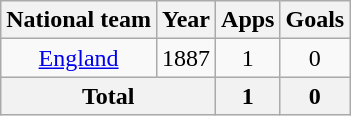<table class=wikitable style="text-align: center">
<tr>
<th>National team</th>
<th>Year</th>
<th>Apps</th>
<th>Goals</th>
</tr>
<tr>
<td><a href='#'>England</a></td>
<td>1887</td>
<td>1</td>
<td>0</td>
</tr>
<tr>
<th colspan=2>Total</th>
<th>1</th>
<th>0</th>
</tr>
</table>
